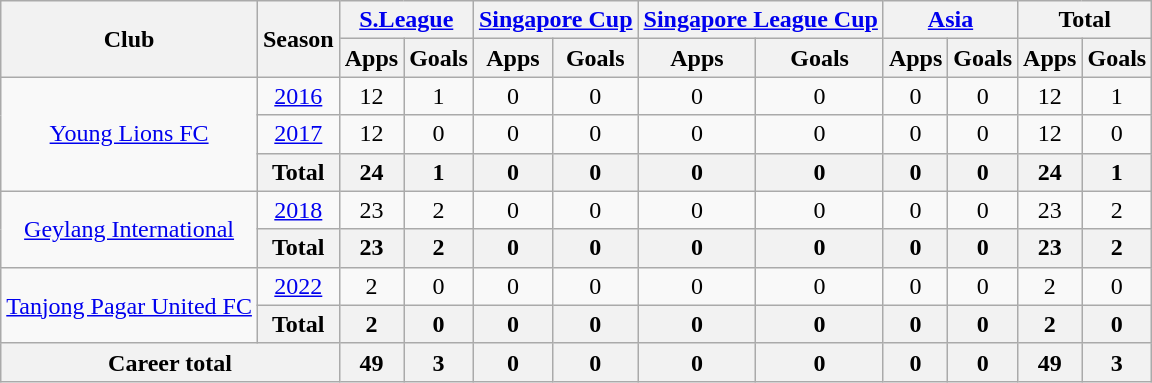<table style="text-align:center" class="wikitable">
<tr>
<th rowspan="2">Club</th>
<th rowspan="2">Season</th>
<th colspan="2"><a href='#'>S.League</a></th>
<th colspan="2"><a href='#'>Singapore Cup</a></th>
<th colspan="2"><a href='#'>Singapore League Cup</a></th>
<th colspan="2"><a href='#'>Asia</a></th>
<th colspan="2">Total</th>
</tr>
<tr>
<th>Apps</th>
<th>Goals</th>
<th>Apps</th>
<th>Goals</th>
<th>Apps</th>
<th>Goals</th>
<th>Apps</th>
<th>Goals</th>
<th>Apps</th>
<th>Goals</th>
</tr>
<tr>
<td rowspan="3"><a href='#'>Young Lions FC</a></td>
<td><a href='#'>2016</a></td>
<td>12</td>
<td>1</td>
<td>0</td>
<td>0</td>
<td>0</td>
<td>0</td>
<td>0</td>
<td>0</td>
<td>12</td>
<td>1</td>
</tr>
<tr>
<td><a href='#'>2017</a></td>
<td>12</td>
<td>0</td>
<td>0</td>
<td>0</td>
<td>0</td>
<td>0</td>
<td>0</td>
<td>0</td>
<td>12</td>
<td>0</td>
</tr>
<tr>
<th>Total</th>
<th>24</th>
<th>1</th>
<th>0</th>
<th>0</th>
<th>0</th>
<th>0</th>
<th>0</th>
<th>0</th>
<th>24</th>
<th>1</th>
</tr>
<tr>
<td rowspan="2"><a href='#'>Geylang International</a></td>
<td><a href='#'>2018</a></td>
<td>23</td>
<td>2</td>
<td>0</td>
<td>0</td>
<td>0</td>
<td>0</td>
<td>0</td>
<td>0</td>
<td>23</td>
<td>2</td>
</tr>
<tr>
<th>Total</th>
<th>23</th>
<th>2</th>
<th>0</th>
<th>0</th>
<th>0</th>
<th>0</th>
<th>0</th>
<th>0</th>
<th>23</th>
<th>2</th>
</tr>
<tr>
<td rowspan="2"><a href='#'>Tanjong Pagar United FC</a></td>
<td><a href='#'>2022</a></td>
<td>2</td>
<td>0</td>
<td>0</td>
<td>0</td>
<td>0</td>
<td>0</td>
<td>0</td>
<td>0</td>
<td>2</td>
<td>0</td>
</tr>
<tr>
<th>Total</th>
<th>2</th>
<th>0</th>
<th>0</th>
<th>0</th>
<th>0</th>
<th>0</th>
<th>0</th>
<th>0</th>
<th>2</th>
<th>0</th>
</tr>
<tr>
<th colspan=2>Career total</th>
<th>49</th>
<th>3</th>
<th>0</th>
<th>0</th>
<th>0</th>
<th>0</th>
<th>0</th>
<th>0</th>
<th>49</th>
<th>3</th>
</tr>
</table>
